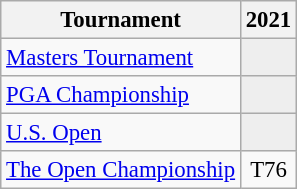<table class="wikitable" style="font-size:95%;text-align:center;">
<tr>
<th>Tournament</th>
<th>2021</th>
</tr>
<tr>
<td align=left><a href='#'>Masters Tournament</a></td>
<td style="background:#eeeeee;"></td>
</tr>
<tr>
<td align=left><a href='#'>PGA Championship</a></td>
<td style="background:#eeeeee;"></td>
</tr>
<tr>
<td align=left><a href='#'>U.S. Open</a></td>
<td style="background:#eeeeee;"></td>
</tr>
<tr>
<td align=left><a href='#'>The Open Championship</a></td>
<td>T76</td>
</tr>
</table>
